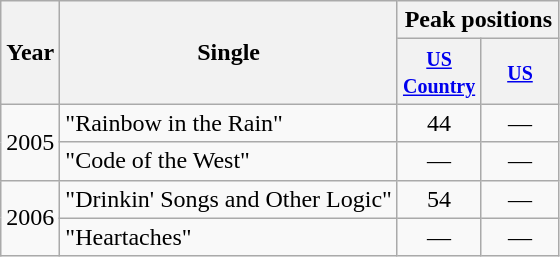<table class="wikitable">
<tr>
<th rowspan="2">Year</th>
<th rowspan="2">Single</th>
<th colspan="2">Peak positions</th>
</tr>
<tr>
<th width="45"><small><a href='#'>US Country</a></small></th>
<th width="45"><small><a href='#'>US</a></small></th>
</tr>
<tr>
<td rowspan="2">2005</td>
<td>"Rainbow in the Rain"</td>
<td align="center">44</td>
<td align="center">—</td>
</tr>
<tr>
<td>"Code of the West"</td>
<td align="center">—</td>
<td align="center">—</td>
</tr>
<tr>
<td rowspan="2">2006</td>
<td>"Drinkin' Songs and Other Logic"</td>
<td align="center">54</td>
<td align="center">—</td>
</tr>
<tr>
<td>"Heartaches"</td>
<td align="center">—</td>
<td align="center">—</td>
</tr>
</table>
